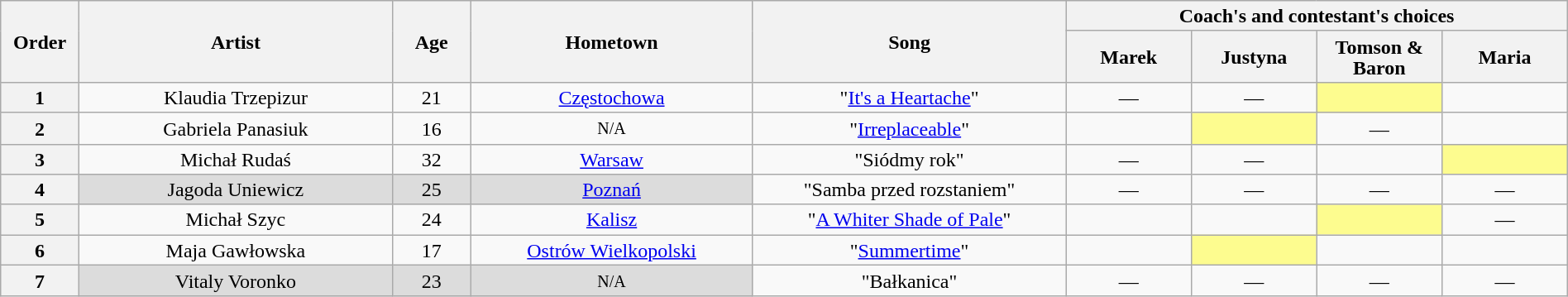<table class="wikitable" style="text-align:center; line-height:17px; width:100%;">
<tr>
<th width="5%" rowspan="2" scope="col">Order</th>
<th scope="col" rowspan="2" width="20%">Artist</th>
<th width="5%" rowspan="2" scope="col">Age</th>
<th scope="col" rowspan="2" width="18%">Hometown</th>
<th scope="col" rowspan="2" width="20%">Song</th>
<th scope="col" colspan="4" width="32%">Coach's and contestant's choices</th>
</tr>
<tr>
<th width="8%">Marek</th>
<th width="8%">Justyna</th>
<th width="8%">Tomson & Baron</th>
<th width="8%">Maria</th>
</tr>
<tr>
<th>1</th>
<td>Klaudia Trzepizur</td>
<td>21</td>
<td><a href='#'>Częstochowa</a></td>
<td>"<a href='#'>It's a Heartache</a>"</td>
<td>—</td>
<td>—</td>
<td style="background:#fdfc8f;"><strong></strong></td>
<td><strong></strong></td>
</tr>
<tr>
<th>2</th>
<td>Gabriela Panasiuk</td>
<td>16</td>
<td><small>N/A</small></td>
<td>"<a href='#'>Irreplaceable</a>"</td>
<td><strong></strong></td>
<td style="background:#fdfc8f;"><strong></strong></td>
<td>—</td>
<td><strong></strong></td>
</tr>
<tr>
<th>3</th>
<td>Michał Rudaś</td>
<td>32</td>
<td><a href='#'>Warsaw</a></td>
<td>"Siódmy rok"</td>
<td>—</td>
<td>—</td>
<td><strong></strong></td>
<td style="background:#fdfc8f;"><strong></strong></td>
</tr>
<tr>
<th>4</th>
<td style="background:#DCDCDC;">Jagoda Uniewicz</td>
<td style="background:#DCDCDC;">25</td>
<td style="background:#DCDCDC;"><a href='#'>Poznań</a></td>
<td>"Samba przed rozstaniem"</td>
<td>—</td>
<td>—</td>
<td>—</td>
<td>—</td>
</tr>
<tr>
<th>5</th>
<td>Michał Szyc</td>
<td>24</td>
<td><a href='#'>Kalisz</a></td>
<td>"<a href='#'>A Whiter Shade of Pale</a>"</td>
<td><strong></strong></td>
<td><strong></strong></td>
<td style="background:#fdfc8f;"><strong></strong></td>
<td>—</td>
</tr>
<tr>
<th>6</th>
<td>Maja Gawłowska</td>
<td>17</td>
<td><a href='#'>Ostrów Wielkopolski</a></td>
<td>"<a href='#'>Summertime</a>"</td>
<td><strong></strong></td>
<td style="background:#fdfc8f;"><strong></strong></td>
<td><strong></strong></td>
<td><strong></strong></td>
</tr>
<tr>
<th>7</th>
<td style="background:#DCDCDC;">Vitaly Voronko</td>
<td style="background:#DCDCDC;">23</td>
<td style="background:#DCDCDC;"><small>N/A</small></td>
<td>"Bałkanica"</td>
<td>—</td>
<td>—</td>
<td>—</td>
<td>—</td>
</tr>
</table>
